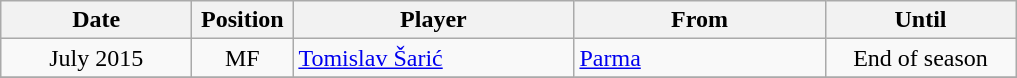<table class="wikitable" style="text-align: center;">
<tr>
<th width=120>Date</th>
<th width=60>Position</th>
<th width=180>Player</th>
<th width=160>From</th>
<th width=120>Until</th>
</tr>
<tr>
<td>July 2015</td>
<td>MF</td>
<td style="text-align:left;"> <a href='#'>Tomislav Šarić</a></td>
<td style="text-align:left;"><a href='#'>Parma</a></td>
<td>End of season</td>
</tr>
<tr>
</tr>
</table>
